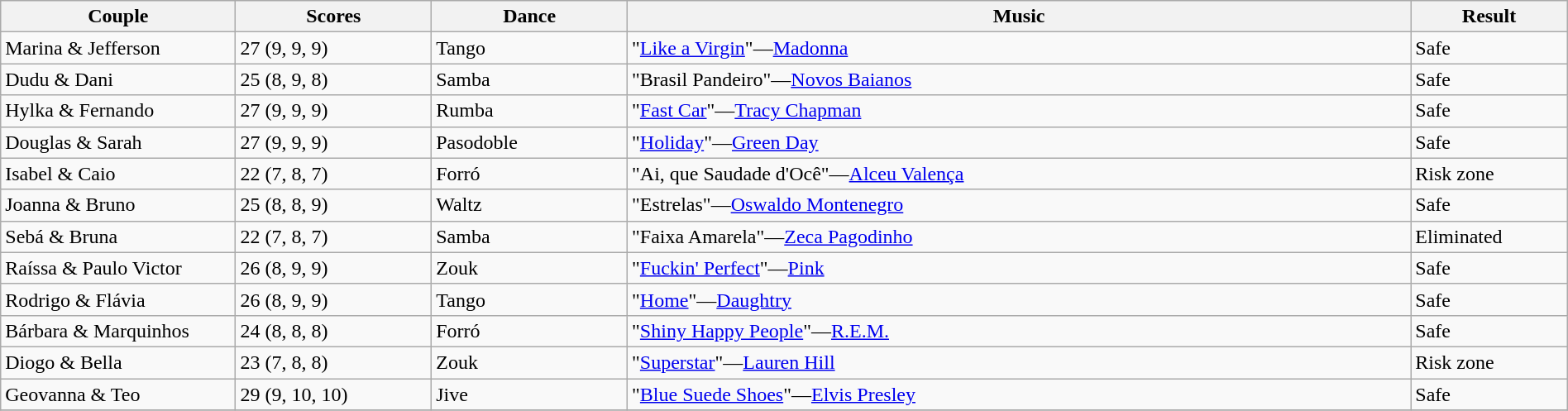<table class="wikitable sortable" style="width:100%;">
<tr>
<th style="width:15.0%;">Couple</th>
<th style="width:12.5%;">Scores</th>
<th style="width:12.5%;">Dance</th>
<th style="width:50.0%;">Music</th>
<th style="width:10.0%;">Result</th>
</tr>
<tr>
<td>Marina & Jefferson</td>
<td>27 (9, 9, 9)</td>
<td>Tango</td>
<td>"<a href='#'>Like a Virgin</a>"—<a href='#'>Madonna</a></td>
<td>Safe</td>
</tr>
<tr>
<td>Dudu & Dani</td>
<td>25 (8, 9, 8)</td>
<td>Samba</td>
<td>"Brasil Pandeiro"—<a href='#'>Novos Baianos</a></td>
<td>Safe</td>
</tr>
<tr>
<td>Hylka & Fernando</td>
<td>27 (9, 9, 9)</td>
<td>Rumba</td>
<td>"<a href='#'>Fast Car</a>"—<a href='#'>Tracy Chapman</a></td>
<td>Safe</td>
</tr>
<tr>
<td>Douglas & Sarah</td>
<td>27 (9, 9, 9)</td>
<td>Pasodoble</td>
<td>"<a href='#'>Holiday</a>"—<a href='#'>Green Day</a></td>
<td>Safe</td>
</tr>
<tr>
<td>Isabel & Caio</td>
<td>22 (7, 8, 7)</td>
<td>Forró</td>
<td>"Ai, que Saudade d'Ocê"—<a href='#'>Alceu Valença</a></td>
<td>Risk zone</td>
</tr>
<tr>
<td>Joanna & Bruno</td>
<td>25 (8, 8, 9)</td>
<td>Waltz</td>
<td>"Estrelas"—<a href='#'>Oswaldo Montenegro</a></td>
<td>Safe</td>
</tr>
<tr>
<td>Sebá & Bruna</td>
<td>22 (7, 8, 7)</td>
<td>Samba</td>
<td>"Faixa Amarela"—<a href='#'>Zeca Pagodinho</a></td>
<td>Eliminated</td>
</tr>
<tr>
<td>Raíssa & Paulo Victor</td>
<td>26 (8, 9, 9)</td>
<td>Zouk</td>
<td>"<a href='#'>Fuckin' Perfect</a>"—<a href='#'>Pink</a></td>
<td>Safe</td>
</tr>
<tr>
<td>Rodrigo & Flávia</td>
<td>26 (8, 9, 9)</td>
<td>Tango</td>
<td>"<a href='#'>Home</a>"—<a href='#'>Daughtry</a></td>
<td>Safe</td>
</tr>
<tr>
<td>Bárbara & Marquinhos</td>
<td>24 (8, 8, 8)</td>
<td>Forró</td>
<td>"<a href='#'>Shiny Happy People</a>"—<a href='#'>R.E.M.</a></td>
<td>Safe</td>
</tr>
<tr>
<td>Diogo & Bella</td>
<td>23 (7, 8, 8)</td>
<td>Zouk</td>
<td>"<a href='#'>Superstar</a>"—<a href='#'>Lauren Hill</a></td>
<td>Risk zone</td>
</tr>
<tr>
<td>Geovanna & Teo</td>
<td>29 (9, 10, 10)</td>
<td>Jive</td>
<td>"<a href='#'>Blue Suede Shoes</a>"—<a href='#'>Elvis Presley</a></td>
<td>Safe</td>
</tr>
<tr>
</tr>
</table>
